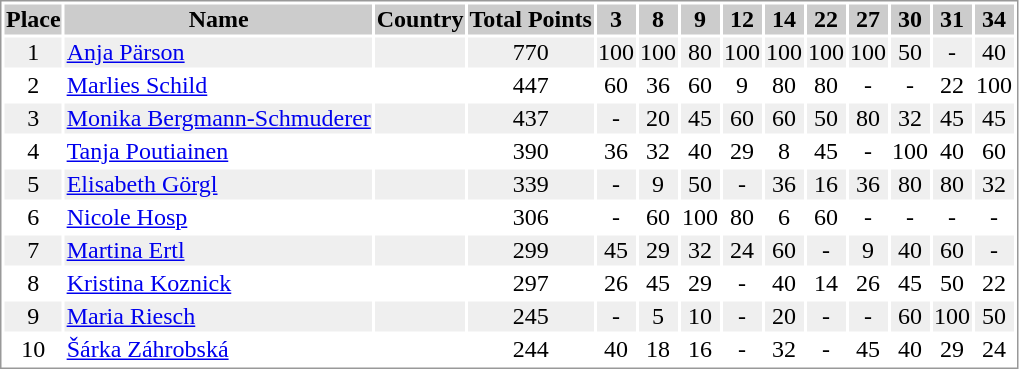<table border="0" style="border: 1px solid #999; background-color:#FFFFFF; text-align:center">
<tr align="center" bgcolor="#CCCCCC">
<th>Place</th>
<th>Name</th>
<th>Country</th>
<th>Total Points</th>
<th>3</th>
<th>8</th>
<th>9</th>
<th>12</th>
<th>14</th>
<th>22</th>
<th>27</th>
<th>30</th>
<th>31</th>
<th>34</th>
</tr>
<tr bgcolor="#EFEFEF">
<td>1</td>
<td align="left"><a href='#'>Anja Pärson</a></td>
<td align="left"></td>
<td>770</td>
<td>100</td>
<td>100</td>
<td>80</td>
<td>100</td>
<td>100</td>
<td>100</td>
<td>100</td>
<td>50</td>
<td>-</td>
<td>40</td>
</tr>
<tr>
<td>2</td>
<td align="left"><a href='#'>Marlies Schild</a></td>
<td align="left"></td>
<td>447</td>
<td>60</td>
<td>36</td>
<td>60</td>
<td>9</td>
<td>80</td>
<td>80</td>
<td>-</td>
<td>-</td>
<td>22</td>
<td>100</td>
</tr>
<tr bgcolor="#EFEFEF">
<td>3</td>
<td align="left"><a href='#'>Monika Bergmann-Schmuderer</a></td>
<td align="left"></td>
<td>437</td>
<td>-</td>
<td>20</td>
<td>45</td>
<td>60</td>
<td>60</td>
<td>50</td>
<td>80</td>
<td>32</td>
<td>45</td>
<td>45</td>
</tr>
<tr>
<td>4</td>
<td align="left"><a href='#'>Tanja Poutiainen</a></td>
<td align="left"></td>
<td>390</td>
<td>36</td>
<td>32</td>
<td>40</td>
<td>29</td>
<td>8</td>
<td>45</td>
<td>-</td>
<td>100</td>
<td>40</td>
<td>60</td>
</tr>
<tr bgcolor="#EFEFEF">
<td>5</td>
<td align="left"><a href='#'>Elisabeth Görgl</a></td>
<td align="left"></td>
<td>339</td>
<td>-</td>
<td>9</td>
<td>50</td>
<td>-</td>
<td>36</td>
<td>16</td>
<td>36</td>
<td>80</td>
<td>80</td>
<td>32</td>
</tr>
<tr>
<td>6</td>
<td align="left"><a href='#'>Nicole Hosp</a></td>
<td align="left"></td>
<td>306</td>
<td>-</td>
<td>60</td>
<td>100</td>
<td>80</td>
<td>6</td>
<td>60</td>
<td>-</td>
<td>-</td>
<td>-</td>
<td>-</td>
</tr>
<tr bgcolor="#EFEFEF">
<td>7</td>
<td align="left"><a href='#'>Martina Ertl</a></td>
<td align="left"></td>
<td>299</td>
<td>45</td>
<td>29</td>
<td>32</td>
<td>24</td>
<td>60</td>
<td>-</td>
<td>9</td>
<td>40</td>
<td>60</td>
<td>-</td>
</tr>
<tr>
<td>8</td>
<td align="left"><a href='#'>Kristina Koznick</a></td>
<td align="left"></td>
<td>297</td>
<td>26</td>
<td>45</td>
<td>29</td>
<td>-</td>
<td>40</td>
<td>14</td>
<td>26</td>
<td>45</td>
<td>50</td>
<td>22</td>
</tr>
<tr bgcolor="#EFEFEF">
<td>9</td>
<td align="left"><a href='#'>Maria Riesch</a></td>
<td align="left"></td>
<td>245</td>
<td>-</td>
<td>5</td>
<td>10</td>
<td>-</td>
<td>20</td>
<td>-</td>
<td>-</td>
<td>60</td>
<td>100</td>
<td>50</td>
</tr>
<tr>
<td>10</td>
<td align="left"><a href='#'>Šárka Záhrobská</a></td>
<td align="left"></td>
<td>244</td>
<td>40</td>
<td>18</td>
<td>16</td>
<td>-</td>
<td>32</td>
<td>-</td>
<td>45</td>
<td>40</td>
<td>29</td>
<td>24</td>
</tr>
</table>
